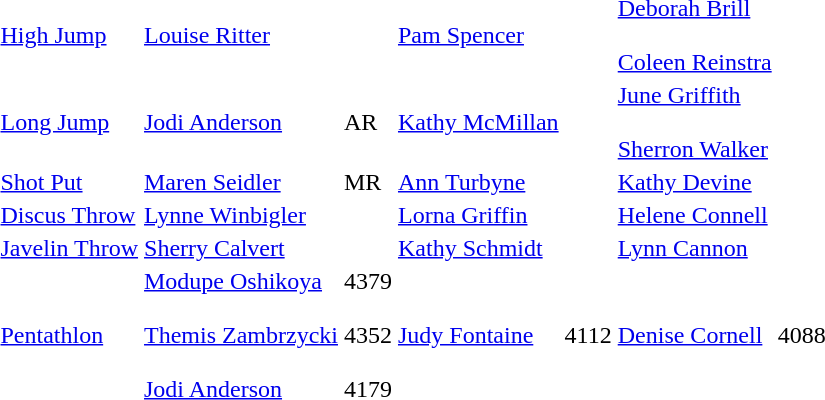<table>
<tr>
<td><a href='#'>High Jump</a></td>
<td><a href='#'>Louise Ritter</a></td>
<td></td>
<td><a href='#'>Pam Spencer</a></td>
<td></td>
<td><a href='#'>Deborah Brill</a><br><br><a href='#'>Coleen Reinstra</a></td>
<td><br><br></td>
</tr>
<tr>
<td><a href='#'>Long Jump</a></td>
<td><a href='#'>Jodi Anderson</a></td>
<td>	AR</td>
<td><a href='#'>Kathy McMillan</a></td>
<td></td>
<td><a href='#'>June Griffith</a><br><br><a href='#'>Sherron Walker</a></td>
<td><br><br></td>
</tr>
<tr>
<td><a href='#'>Shot Put</a></td>
<td><a href='#'>Maren Seidler</a></td>
<td>	MR</td>
<td><a href='#'>Ann Turbyne</a></td>
<td></td>
<td><a href='#'>Kathy Devine</a></td>
<td></td>
</tr>
<tr>
<td><a href='#'>Discus Throw</a></td>
<td><a href='#'>Lynne Winbigler</a></td>
<td></td>
<td><a href='#'>Lorna Griffin</a></td>
<td></td>
<td><a href='#'>Helene Connell</a></td>
<td></td>
</tr>
<tr>
<td><a href='#'>Javelin Throw</a></td>
<td><a href='#'>Sherry Calvert</a></td>
<td></td>
<td><a href='#'>Kathy Schmidt</a></td>
<td></td>
<td><a href='#'>Lynn Cannon</a></td>
<td></td>
</tr>
<tr>
<td><a href='#'>Pentathlon</a></td>
<td><a href='#'>Modupe Oshikoya</a><br><br><a href='#'>Themis Zambrzycki</a><br><br><a href='#'>Jodi Anderson</a></td>
<td>4379<br><br>4352<br><br>4179</td>
<td><a href='#'>Judy Fontaine</a></td>
<td>4112</td>
<td><a href='#'>Denise Cornell</a></td>
<td>4088</td>
</tr>
</table>
